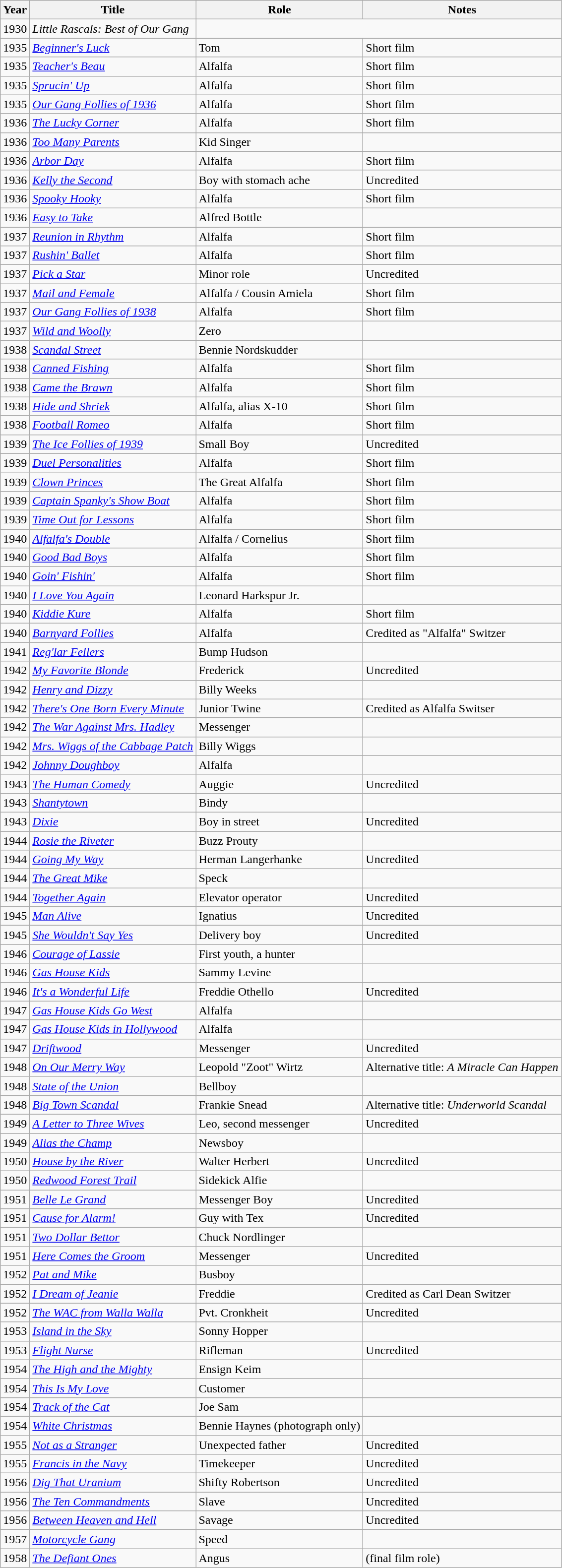<table class="wikitable sortable">
<tr>
<th>Year</th>
<th>Title</th>
<th>Role</th>
<th class="unsortable">Notes</th>
</tr>
<tr>
<td>1930</td>
<td><em>Little Rascals: Best of Our Gang</em></td>
</tr>
<tr>
<td>1935</td>
<td><em><a href='#'>Beginner's Luck</a></em></td>
<td>Tom</td>
<td>Short film</td>
</tr>
<tr>
<td>1935</td>
<td><em><a href='#'>Teacher's Beau</a></em></td>
<td>Alfalfa</td>
<td>Short film</td>
</tr>
<tr>
<td>1935</td>
<td><em><a href='#'>Sprucin' Up</a></em></td>
<td>Alfalfa</td>
<td>Short film</td>
</tr>
<tr>
<td>1935</td>
<td><em><a href='#'>Our Gang Follies of 1936</a></em></td>
<td>Alfalfa</td>
<td>Short film</td>
</tr>
<tr>
<td>1936</td>
<td><em><a href='#'>The Lucky Corner</a></em></td>
<td>Alfalfa</td>
<td>Short film</td>
</tr>
<tr>
<td>1936</td>
<td><em><a href='#'>Too Many Parents</a></em></td>
<td>Kid Singer</td>
<td></td>
</tr>
<tr>
<td>1936</td>
<td><em><a href='#'>Arbor Day</a></em></td>
<td>Alfalfa</td>
<td>Short film</td>
</tr>
<tr>
<td>1936</td>
<td><em><a href='#'>Kelly the Second</a></em></td>
<td>Boy with stomach ache</td>
<td>Uncredited</td>
</tr>
<tr>
<td>1936</td>
<td><em><a href='#'>Spooky Hooky</a></em></td>
<td>Alfalfa</td>
<td>Short film</td>
</tr>
<tr>
<td>1936</td>
<td><em><a href='#'>Easy to Take</a></em></td>
<td>Alfred Bottle</td>
<td></td>
</tr>
<tr>
<td>1937</td>
<td><em><a href='#'>Reunion in Rhythm</a></em></td>
<td>Alfalfa</td>
<td>Short film</td>
</tr>
<tr>
<td>1937</td>
<td><em><a href='#'>Rushin' Ballet</a></em></td>
<td>Alfalfa</td>
<td>Short film</td>
</tr>
<tr>
<td>1937</td>
<td><em><a href='#'>Pick a Star</a></em></td>
<td>Minor role</td>
<td>Uncredited</td>
</tr>
<tr>
<td>1937</td>
<td><em><a href='#'>Mail and Female</a></em></td>
<td>Alfalfa / Cousin Amiela</td>
<td>Short film</td>
</tr>
<tr>
<td>1937</td>
<td><em><a href='#'>Our Gang Follies of 1938</a></em></td>
<td>Alfalfa</td>
<td>Short film</td>
</tr>
<tr>
<td>1937</td>
<td><em><a href='#'>Wild and Woolly</a></em></td>
<td>Zero</td>
<td></td>
</tr>
<tr>
<td>1938</td>
<td><em><a href='#'>Scandal Street</a></em></td>
<td>Bennie Nordskudder</td>
<td></td>
</tr>
<tr>
<td>1938</td>
<td><em><a href='#'>Canned Fishing</a></em></td>
<td>Alfalfa</td>
<td>Short film</td>
</tr>
<tr>
<td>1938</td>
<td><em><a href='#'>Came the Brawn</a></em></td>
<td>Alfalfa</td>
<td>Short film</td>
</tr>
<tr>
<td>1938</td>
<td><em><a href='#'>Hide and Shriek</a></em></td>
<td>Alfalfa, alias X-10</td>
<td>Short film</td>
</tr>
<tr>
<td>1938</td>
<td><em><a href='#'>Football Romeo</a></em></td>
<td>Alfalfa</td>
<td>Short film</td>
</tr>
<tr>
<td>1939</td>
<td><em><a href='#'>The Ice Follies of 1939</a></em></td>
<td>Small Boy</td>
<td>Uncredited</td>
</tr>
<tr>
<td>1939</td>
<td><em><a href='#'>Duel Personalities</a></em></td>
<td>Alfalfa</td>
<td>Short film</td>
</tr>
<tr>
<td>1939</td>
<td><em><a href='#'>Clown Princes</a></em></td>
<td>The Great Alfalfa</td>
<td>Short film</td>
</tr>
<tr>
<td>1939</td>
<td><em><a href='#'>Captain Spanky's Show Boat</a></em></td>
<td>Alfalfa</td>
<td>Short film</td>
</tr>
<tr>
<td>1939</td>
<td><em><a href='#'>Time Out for Lessons</a></em></td>
<td>Alfalfa</td>
<td>Short film</td>
</tr>
<tr>
<td>1940</td>
<td><em><a href='#'>Alfalfa's Double</a></em></td>
<td>Alfalfa / Cornelius</td>
<td>Short film</td>
</tr>
<tr>
<td>1940</td>
<td><em><a href='#'>Good Bad Boys</a></em></td>
<td>Alfalfa</td>
<td>Short film</td>
</tr>
<tr>
<td>1940</td>
<td><em><a href='#'>Goin' Fishin'</a></em></td>
<td>Alfalfa</td>
<td>Short film</td>
</tr>
<tr>
<td>1940</td>
<td><em><a href='#'>I Love You Again</a></em></td>
<td>Leonard Harkspur Jr.</td>
<td></td>
</tr>
<tr>
<td>1940</td>
<td><em><a href='#'>Kiddie Kure</a></em></td>
<td>Alfalfa</td>
<td>Short film</td>
</tr>
<tr>
<td>1940</td>
<td><em><a href='#'>Barnyard Follies</a></em></td>
<td>Alfalfa</td>
<td>Credited as "Alfalfa" Switzer</td>
</tr>
<tr>
<td>1941</td>
<td><em><a href='#'>Reg'lar Fellers</a></em></td>
<td>Bump Hudson</td>
<td></td>
</tr>
<tr>
<td>1942</td>
<td><em><a href='#'>My Favorite Blonde</a></em></td>
<td>Frederick</td>
<td>Uncredited</td>
</tr>
<tr>
<td>1942</td>
<td><em><a href='#'>Henry and Dizzy</a></em></td>
<td>Billy Weeks</td>
<td></td>
</tr>
<tr>
<td>1942</td>
<td><em><a href='#'>There's One Born Every Minute</a></em></td>
<td>Junior Twine</td>
<td>Credited as Alfalfa Switser</td>
</tr>
<tr>
<td>1942</td>
<td><em><a href='#'>The War Against Mrs. Hadley</a></em></td>
<td>Messenger</td>
<td></td>
</tr>
<tr>
<td>1942</td>
<td><em><a href='#'>Mrs. Wiggs of the Cabbage Patch</a></em></td>
<td>Billy Wiggs</td>
<td></td>
</tr>
<tr>
<td>1942</td>
<td><em><a href='#'>Johnny Doughboy</a></em></td>
<td>Alfalfa</td>
<td></td>
</tr>
<tr>
<td>1943</td>
<td><em><a href='#'>The Human Comedy</a></em></td>
<td>Auggie</td>
<td>Uncredited</td>
</tr>
<tr>
<td>1943</td>
<td><em><a href='#'>Shantytown</a></em></td>
<td>Bindy</td>
<td></td>
</tr>
<tr>
<td>1943</td>
<td><em><a href='#'>Dixie</a></em></td>
<td>Boy in street</td>
<td>Uncredited</td>
</tr>
<tr>
<td>1944</td>
<td><em><a href='#'>Rosie the Riveter</a></em></td>
<td>Buzz Prouty</td>
<td></td>
</tr>
<tr>
<td>1944</td>
<td><em><a href='#'>Going My Way</a></em></td>
<td>Herman Langerhanke</td>
<td>Uncredited</td>
</tr>
<tr>
<td>1944</td>
<td><em><a href='#'>The Great Mike</a></em></td>
<td>Speck</td>
<td></td>
</tr>
<tr>
<td>1944</td>
<td><em><a href='#'>Together Again</a></em></td>
<td>Elevator operator</td>
<td>Uncredited</td>
</tr>
<tr>
<td>1945</td>
<td><em><a href='#'>Man Alive</a></em></td>
<td>Ignatius</td>
<td>Uncredited</td>
</tr>
<tr>
<td>1945</td>
<td><em><a href='#'>She Wouldn't Say Yes</a></em></td>
<td>Delivery boy</td>
<td>Uncredited</td>
</tr>
<tr>
<td>1946</td>
<td><em><a href='#'>Courage of Lassie</a></em></td>
<td>First youth, a hunter</td>
<td></td>
</tr>
<tr>
<td>1946</td>
<td><em><a href='#'>Gas House Kids</a></em></td>
<td>Sammy Levine</td>
<td></td>
</tr>
<tr>
<td>1946</td>
<td><em><a href='#'>It's a Wonderful Life</a></em></td>
<td>Freddie Othello</td>
<td>Uncredited</td>
</tr>
<tr>
<td>1947</td>
<td><em><a href='#'>Gas House Kids Go West</a></em></td>
<td>Alfalfa</td>
<td></td>
</tr>
<tr>
<td>1947</td>
<td><em><a href='#'>Gas House Kids in Hollywood</a></em></td>
<td>Alfalfa</td>
<td></td>
</tr>
<tr>
<td>1947</td>
<td><em><a href='#'>Driftwood</a></em></td>
<td>Messenger</td>
<td>Uncredited</td>
</tr>
<tr>
<td>1948</td>
<td><em><a href='#'>On Our Merry Way</a></em></td>
<td>Leopold "Zoot" Wirtz</td>
<td>Alternative title: <em>A Miracle Can Happen</em></td>
</tr>
<tr>
<td>1948</td>
<td><em><a href='#'>State of the Union</a></em></td>
<td>Bellboy</td>
<td></td>
</tr>
<tr>
<td>1948</td>
<td><em><a href='#'>Big Town Scandal</a></em></td>
<td>Frankie Snead</td>
<td>Alternative title: <em>Underworld Scandal</em></td>
</tr>
<tr>
<td>1949</td>
<td><em><a href='#'>A Letter to Three Wives</a></em></td>
<td>Leo, second messenger</td>
<td>Uncredited</td>
</tr>
<tr>
<td>1949</td>
<td><em><a href='#'>Alias the Champ</a></em></td>
<td>Newsboy</td>
<td></td>
</tr>
<tr>
<td>1950</td>
<td><em><a href='#'>House by the River</a></em></td>
<td>Walter Herbert</td>
<td>Uncredited</td>
</tr>
<tr>
<td>1950</td>
<td><em><a href='#'>Redwood Forest Trail</a></em></td>
<td>Sidekick Alfie</td>
<td></td>
</tr>
<tr>
<td>1951</td>
<td><em><a href='#'>Belle Le Grand</a></em></td>
<td>Messenger Boy</td>
<td>Uncredited</td>
</tr>
<tr>
<td>1951</td>
<td><em><a href='#'>Cause for Alarm!</a></em></td>
<td>Guy with Tex</td>
<td>Uncredited</td>
</tr>
<tr>
<td>1951</td>
<td><em><a href='#'>Two Dollar Bettor</a></em></td>
<td>Chuck Nordlinger</td>
<td></td>
</tr>
<tr>
<td>1951</td>
<td><em><a href='#'>Here Comes the Groom</a></em></td>
<td>Messenger</td>
<td>Uncredited</td>
</tr>
<tr>
<td>1952</td>
<td><em><a href='#'>Pat and Mike</a></em></td>
<td>Busboy</td>
<td></td>
</tr>
<tr>
<td>1952</td>
<td><em><a href='#'>I Dream of Jeanie</a></em></td>
<td>Freddie</td>
<td>Credited as Carl Dean Switzer</td>
</tr>
<tr>
<td>1952</td>
<td><em><a href='#'>The WAC from Walla Walla</a></em></td>
<td>Pvt. Cronkheit</td>
<td>Uncredited</td>
</tr>
<tr>
<td>1953</td>
<td><em><a href='#'>Island in the Sky</a></em></td>
<td>Sonny Hopper</td>
<td></td>
</tr>
<tr>
<td>1953</td>
<td><em><a href='#'>Flight Nurse</a></em></td>
<td>Rifleman</td>
<td>Uncredited</td>
</tr>
<tr>
<td>1954</td>
<td><em><a href='#'>The High and the Mighty</a></em></td>
<td>Ensign Keim</td>
<td></td>
</tr>
<tr>
<td>1954</td>
<td><em><a href='#'>This Is My Love</a></em></td>
<td>Customer</td>
<td></td>
</tr>
<tr>
<td>1954</td>
<td><em><a href='#'>Track of the Cat</a></em></td>
<td>Joe Sam</td>
<td></td>
</tr>
<tr>
<td>1954</td>
<td><em><a href='#'>White Christmas</a></em></td>
<td>Bennie Haynes (photograph only)</td>
<td></td>
</tr>
<tr>
<td>1955</td>
<td><em><a href='#'>Not as a Stranger</a></em></td>
<td>Unexpected father</td>
<td>Uncredited</td>
</tr>
<tr>
<td>1955</td>
<td><em><a href='#'>Francis in the Navy</a></em></td>
<td>Timekeeper</td>
<td>Uncredited</td>
</tr>
<tr>
<td>1956</td>
<td><em><a href='#'>Dig That Uranium</a></em></td>
<td>Shifty Robertson</td>
<td>Uncredited</td>
</tr>
<tr>
<td>1956</td>
<td><em><a href='#'>The Ten Commandments</a></em></td>
<td>Slave</td>
<td>Uncredited</td>
</tr>
<tr>
<td>1956</td>
<td><em><a href='#'>Between Heaven and Hell</a></em></td>
<td>Savage</td>
<td>Uncredited</td>
</tr>
<tr>
<td>1957</td>
<td><em><a href='#'>Motorcycle Gang</a></em></td>
<td>Speed</td>
<td></td>
</tr>
<tr>
<td>1958</td>
<td><em><a href='#'>The Defiant Ones</a></em></td>
<td>Angus</td>
<td>(final film role)</td>
</tr>
</table>
